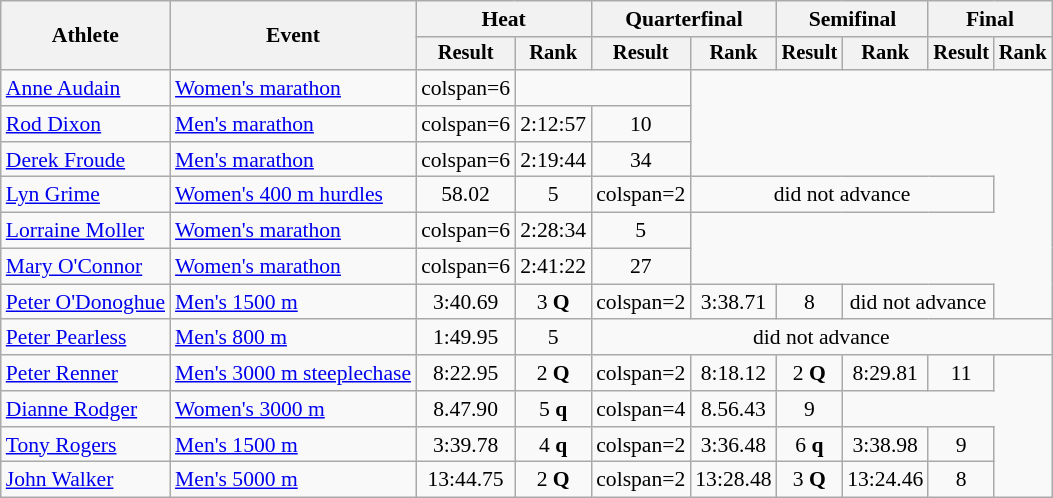<table class=wikitable style=font-size:90%>
<tr>
<th rowspan=2>Athlete</th>
<th rowspan=2>Event</th>
<th colspan=2>Heat</th>
<th colspan=2>Quarterfinal</th>
<th colspan=2>Semifinal</th>
<th colspan=2>Final</th>
</tr>
<tr style=font-size:95%>
<th>Result</th>
<th>Rank</th>
<th>Result</th>
<th>Rank</th>
<th>Result</th>
<th>Rank</th>
<th>Result</th>
<th>Rank</th>
</tr>
<tr align=center>
<td align=left><a href='#'>Anne Audain</a></td>
<td align=left><a href='#'>Women's marathon</a></td>
<td>colspan=6 </td>
<td colspan=2></td>
</tr>
<tr align=center>
<td align=left><a href='#'>Rod Dixon</a></td>
<td align=left><a href='#'>Men's marathon</a></td>
<td>colspan=6 </td>
<td>2:12:57</td>
<td>10</td>
</tr>
<tr align=center>
<td align=left><a href='#'>Derek Froude</a></td>
<td align=left><a href='#'>Men's marathon</a></td>
<td>colspan=6 </td>
<td>2:19:44</td>
<td>34</td>
</tr>
<tr align=center>
<td align=left><a href='#'>Lyn Grime</a></td>
<td align=left><a href='#'>Women's 400 m hurdles</a></td>
<td>58.02</td>
<td>5</td>
<td>colspan=2 </td>
<td colspan=4>did not advance</td>
</tr>
<tr align=center>
<td align=left><a href='#'>Lorraine Moller</a></td>
<td align=left><a href='#'>Women's marathon</a></td>
<td>colspan=6 </td>
<td>2:28:34</td>
<td>5</td>
</tr>
<tr align=center>
<td align=left><a href='#'>Mary O'Connor</a></td>
<td align=left><a href='#'>Women's marathon</a></td>
<td>colspan=6 </td>
<td>2:41:22</td>
<td>27</td>
</tr>
<tr align=center>
<td align=left><a href='#'>Peter O'Donoghue</a></td>
<td align=left><a href='#'>Men's 1500 m</a></td>
<td>3:40.69</td>
<td>3 <strong>Q</strong></td>
<td>colspan=2 </td>
<td>3:38.71</td>
<td>8</td>
<td colspan=2>did not advance</td>
</tr>
<tr align=center>
<td align=left><a href='#'>Peter Pearless</a></td>
<td align=left><a href='#'>Men's 800 m</a></td>
<td>1:49.95</td>
<td>5</td>
<td colspan=6>did not advance</td>
</tr>
<tr align=center>
<td align=left><a href='#'>Peter Renner</a></td>
<td align=left><a href='#'>Men's 3000 m steeplechase</a></td>
<td>8:22.95</td>
<td>2 <strong>Q</strong></td>
<td>colspan=2 </td>
<td>8:18.12</td>
<td>2 <strong>Q</strong></td>
<td>8:29.81</td>
<td>11</td>
</tr>
<tr align=center>
<td align=left><a href='#'>Dianne Rodger</a></td>
<td align=left><a href='#'>Women's 3000 m</a></td>
<td>8.47.90</td>
<td>5 <strong>q</strong></td>
<td>colspan=4 </td>
<td>8.56.43</td>
<td>9</td>
</tr>
<tr align=center>
<td align=left><a href='#'>Tony Rogers</a></td>
<td align=left><a href='#'>Men's 1500 m</a></td>
<td>3:39.78</td>
<td>4 <strong>q</strong></td>
<td>colspan=2 </td>
<td>3:36.48</td>
<td>6 <strong>q</strong></td>
<td>3:38.98</td>
<td>9</td>
</tr>
<tr align=center>
<td align=left><a href='#'>John Walker</a></td>
<td align=left><a href='#'>Men's 5000 m</a></td>
<td>13:44.75</td>
<td>2 <strong>Q</strong></td>
<td>colspan=2 </td>
<td>13:28.48</td>
<td>3 <strong>Q</strong></td>
<td>13:24.46</td>
<td>8</td>
</tr>
</table>
